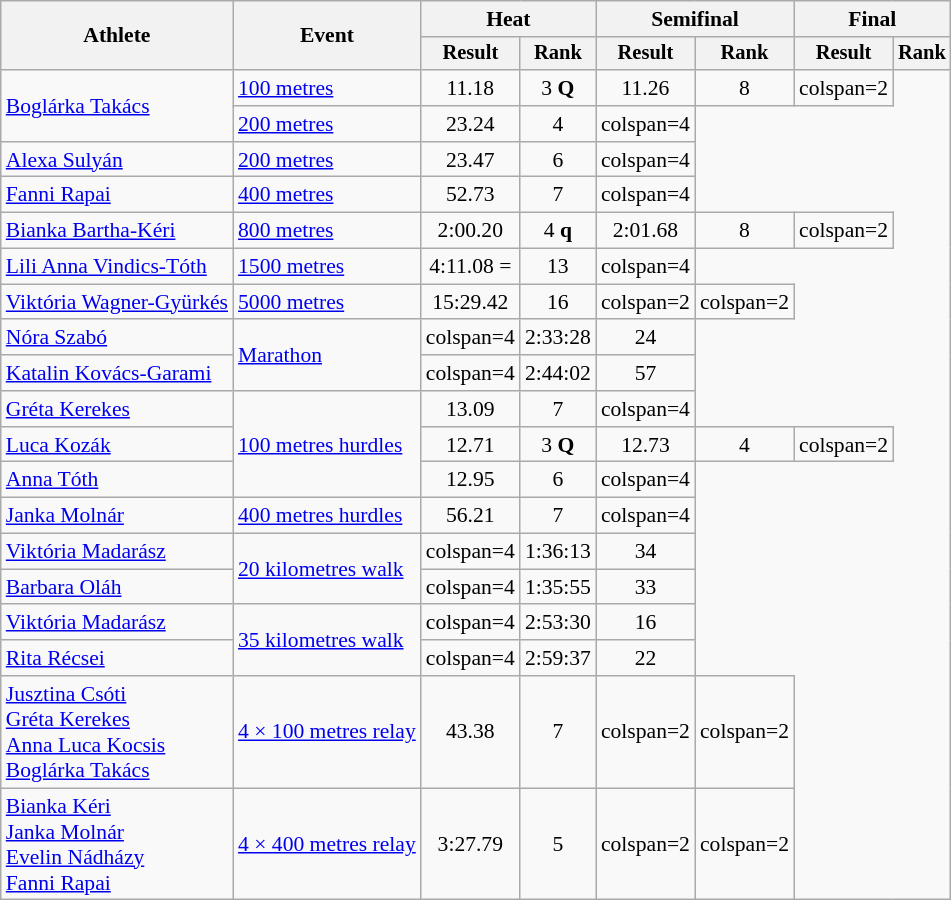<table class="wikitable" style="font-size:90%">
<tr>
<th rowspan="2">Athlete</th>
<th rowspan="2">Event</th>
<th colspan="2">Heat</th>
<th colspan="2">Semifinal</th>
<th colspan="2">Final</th>
</tr>
<tr style="font-size:95%">
<th>Result</th>
<th>Rank</th>
<th>Result</th>
<th>Rank</th>
<th>Result</th>
<th>Rank</th>
</tr>
<tr align=center>
<td align=left rowspan=2><a href='#'>Boglárka Takács</a></td>
<td align=left><a href='#'>100 metres</a></td>
<td>11.18</td>
<td>3 <strong>Q</strong></td>
<td>11.26</td>
<td>8</td>
<td>colspan=2 </td>
</tr>
<tr align=center>
<td align=left><a href='#'>200 metres</a></td>
<td>23.24</td>
<td>4</td>
<td>colspan=4 </td>
</tr>
<tr align=center>
<td align=left><a href='#'>Alexa Sulyán</a></td>
<td align=left><a href='#'>200 metres</a></td>
<td>23.47</td>
<td>6</td>
<td>colspan=4 </td>
</tr>
<tr align=center>
<td align=left><a href='#'>Fanni Rapai</a></td>
<td align=left><a href='#'>400 metres</a></td>
<td>52.73 </td>
<td>7</td>
<td>colspan=4 </td>
</tr>
<tr align=center>
<td align=left><a href='#'>Bianka Bartha-Kéri</a></td>
<td align=left><a href='#'>800 metres</a></td>
<td>2:00.20</td>
<td>4 <strong>q</strong></td>
<td>2:01.68</td>
<td>8</td>
<td>colspan=2 </td>
</tr>
<tr align=center>
<td align=left><a href='#'>Lili Anna Vindics-Tóth</a></td>
<td align=left><a href='#'>1500 metres</a></td>
<td>4:11.08 =</td>
<td>13</td>
<td>colspan=4 </td>
</tr>
<tr align=center>
<td align=left><a href='#'>Viktória Wagner-Gyürkés</a></td>
<td align=left><a href='#'>5000 metres</a></td>
<td>15:29.42</td>
<td>16</td>
<td>colspan=2</td>
<td>colspan=2 </td>
</tr>
<tr align=center>
<td align=left><a href='#'>Nóra Szabó</a></td>
<td align=left rowspan=2><a href='#'>Marathon</a></td>
<td>colspan=4</td>
<td>2:33:28</td>
<td>24</td>
</tr>
<tr align=center>
<td align=left><a href='#'>Katalin Kovács-Garami</a></td>
<td>colspan=4</td>
<td>2:44:02</td>
<td>57</td>
</tr>
<tr align=center>
<td align=left><a href='#'>Gréta Kerekes</a></td>
<td align=left rowspan=3><a href='#'>100 metres hurdles</a></td>
<td>13.09</td>
<td>7</td>
<td>colspan=4 </td>
</tr>
<tr align=center>
<td align=left><a href='#'>Luca Kozák</a></td>
<td>12.71 </td>
<td>3 <strong>Q</strong></td>
<td>12.73</td>
<td>4</td>
<td>colspan=2 </td>
</tr>
<tr align=center>
<td align=left><a href='#'>Anna Tóth</a></td>
<td>12.95</td>
<td>6</td>
<td>colspan=4 </td>
</tr>
<tr align=center>
<td align=left><a href='#'>Janka Molnár</a></td>
<td align=left><a href='#'>400 metres hurdles</a></td>
<td>56.21</td>
<td>7</td>
<td>colspan=4 </td>
</tr>
<tr align=center>
<td align=left><a href='#'>Viktória Madarász</a></td>
<td align=left rowspan=2><a href='#'>20 kilometres walk</a></td>
<td>colspan=4</td>
<td>1:36:13</td>
<td>34</td>
</tr>
<tr align=center>
<td align=left><a href='#'>Barbara Oláh</a></td>
<td>colspan=4</td>
<td>1:35:55</td>
<td>33</td>
</tr>
<tr align=center>
<td align=left><a href='#'>Viktória Madarász</a></td>
<td align=left rowspan=2><a href='#'>35 kilometres walk</a></td>
<td>colspan=4</td>
<td>2:53:30 </td>
<td>16</td>
</tr>
<tr align=center>
<td align=left><a href='#'>Rita Récsei</a></td>
<td>colspan=4</td>
<td>2:59:37</td>
<td>22</td>
</tr>
<tr align=center>
<td align=left><a href='#'>Jusztina Csóti</a><br><a href='#'>Gréta Kerekes</a><br><a href='#'>Anna Luca Kocsis</a><br><a href='#'>Boglárka Takács</a></td>
<td align=left><a href='#'>4 × 100 metres relay</a></td>
<td>43.38 </td>
<td>7</td>
<td>colspan=2</td>
<td>colspan=2 </td>
</tr>
<tr align=center>
<td align=left><a href='#'>Bianka Kéri</a><br><a href='#'>Janka Molnár</a><br><a href='#'>Evelin Nádházy</a><br><a href='#'>Fanni Rapai</a></td>
<td align=left><a href='#'>4 × 400 metres relay</a></td>
<td>3:27.79 </td>
<td>5</td>
<td>colspan=2</td>
<td>colspan=2 </td>
</tr>
</table>
